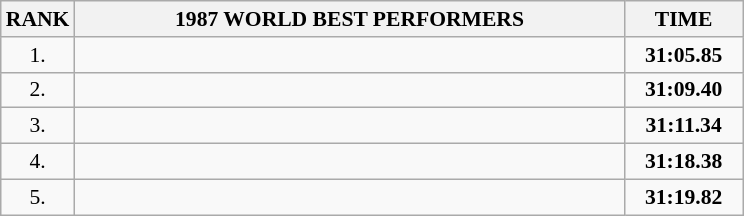<table class="wikitable" style="border-collapse: collapse; font-size: 90%;">
<tr>
<th>RANK</th>
<th align="center" style="width: 25em">1987 WORLD BEST PERFORMERS</th>
<th align="center" style="width: 5em">TIME</th>
</tr>
<tr>
<td align="center">1.</td>
<td></td>
<td align="center"><strong>31:05.85</strong></td>
</tr>
<tr>
<td align="center">2.</td>
<td></td>
<td align="center"><strong>31:09.40</strong></td>
</tr>
<tr>
<td align="center">3.</td>
<td></td>
<td align="center"><strong>31:11.34</strong></td>
</tr>
<tr>
<td align="center">4.</td>
<td></td>
<td align="center"><strong>31:18.38</strong></td>
</tr>
<tr>
<td align="center">5.</td>
<td></td>
<td align="center"><strong>31:19.82</strong></td>
</tr>
</table>
